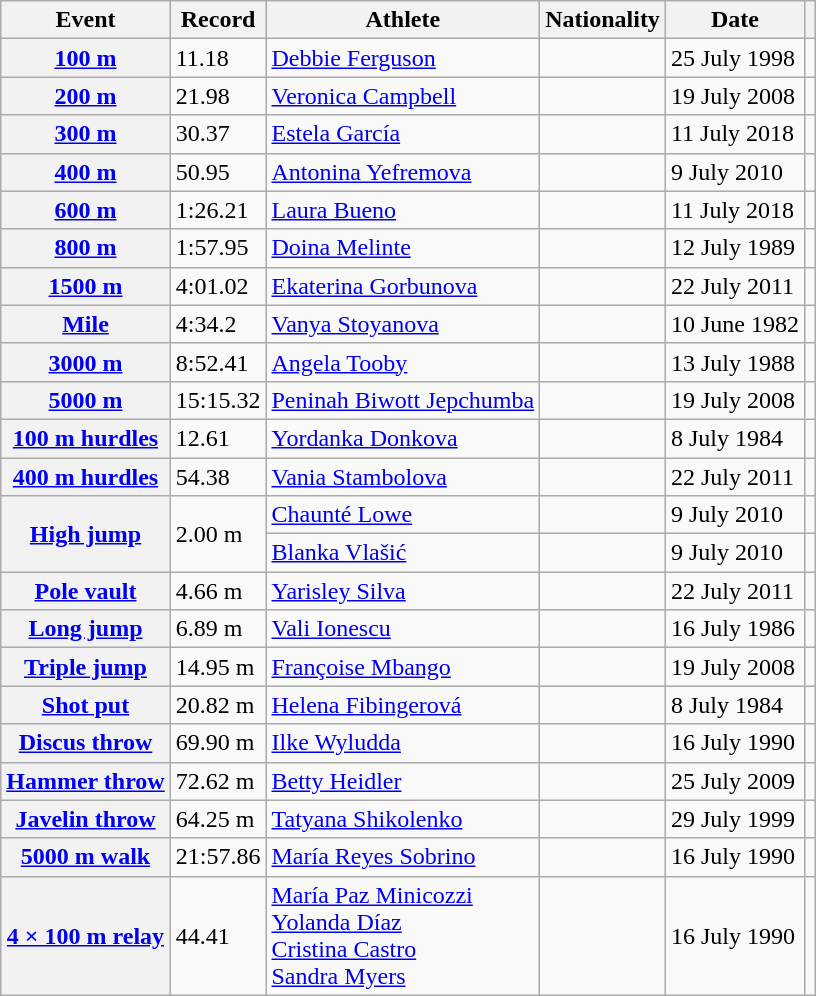<table class="wikitable plainrowheaders sticky-header">
<tr>
<th scope="col">Event</th>
<th scope="col">Record</th>
<th scope="col">Athlete</th>
<th scope="col">Nationality</th>
<th scope="col">Date</th>
<th scope="col"></th>
</tr>
<tr>
<th scope="row"><a href='#'>100 m</a></th>
<td>11.18</td>
<td><a href='#'>Debbie Ferguson</a></td>
<td></td>
<td>25 July 1998</td>
<td></td>
</tr>
<tr>
<th scope="row"><a href='#'>200 m</a></th>
<td>21.98</td>
<td><a href='#'>Veronica Campbell</a></td>
<td></td>
<td>19 July 2008</td>
<td></td>
</tr>
<tr>
<th scope="row"><a href='#'>300 m</a></th>
<td>30.37</td>
<td><a href='#'>Estela García</a></td>
<td></td>
<td>11 July 2018</td>
<td></td>
</tr>
<tr>
<th scope="row"><a href='#'>400 m</a></th>
<td>50.95</td>
<td><a href='#'>Antonina Yefremova</a></td>
<td></td>
<td>9 July 2010</td>
<td></td>
</tr>
<tr>
<th scope="row"><a href='#'>600 m</a></th>
<td>1:26.21</td>
<td><a href='#'>Laura Bueno</a></td>
<td></td>
<td>11 July 2018</td>
<td></td>
</tr>
<tr>
<th scope="row"><a href='#'>800 m</a></th>
<td>1:57.95</td>
<td><a href='#'>Doina Melinte</a></td>
<td></td>
<td>12 July 1989</td>
<td></td>
</tr>
<tr>
<th scope="row"><a href='#'>1500 m</a></th>
<td>4:01.02</td>
<td><a href='#'>Ekaterina Gorbunova</a></td>
<td></td>
<td>22 July 2011</td>
<td></td>
</tr>
<tr>
<th scope="row"><a href='#'>Mile</a></th>
<td>4:34.2</td>
<td><a href='#'>Vanya Stoyanova</a></td>
<td></td>
<td>10 June 1982</td>
<td></td>
</tr>
<tr>
<th scope="row"><a href='#'>3000 m</a></th>
<td>8:52.41</td>
<td><a href='#'>Angela Tooby</a></td>
<td></td>
<td>13 July 1988</td>
<td></td>
</tr>
<tr>
<th scope="row"><a href='#'>5000 m</a></th>
<td>15:15.32</td>
<td><a href='#'>Peninah Biwott Jepchumba</a></td>
<td></td>
<td>19 July 2008</td>
<td></td>
</tr>
<tr>
<th scope="row"><a href='#'>100 m hurdles</a></th>
<td>12.61</td>
<td><a href='#'>Yordanka Donkova</a></td>
<td></td>
<td>8 July 1984</td>
<td></td>
</tr>
<tr>
<th scope="row"><a href='#'>400 m hurdles</a></th>
<td>54.38</td>
<td><a href='#'>Vania Stambolova</a></td>
<td></td>
<td>22 July 2011</td>
<td></td>
</tr>
<tr>
<th scope="rowgroup" rowspan="2"><a href='#'>High jump</a></th>
<td rowspan="2">2.00 m</td>
<td><a href='#'>Chaunté Lowe</a></td>
<td></td>
<td>9 July 2010</td>
<td></td>
</tr>
<tr>
<td><a href='#'>Blanka Vlašić</a></td>
<td></td>
<td>9 July 2010</td>
<td></td>
</tr>
<tr>
<th scope="row"><a href='#'>Pole vault</a></th>
<td>4.66 m</td>
<td><a href='#'>Yarisley Silva</a></td>
<td></td>
<td>22 July 2011</td>
<td></td>
</tr>
<tr>
<th scope="row"><a href='#'>Long jump</a></th>
<td>6.89 m</td>
<td><a href='#'>Vali Ionescu</a></td>
<td></td>
<td>16 July 1986</td>
<td></td>
</tr>
<tr>
<th scope="row"><a href='#'>Triple jump</a></th>
<td>14.95 m</td>
<td><a href='#'>Françoise Mbango</a></td>
<td></td>
<td>19 July 2008</td>
<td></td>
</tr>
<tr>
<th scope="row"><a href='#'>Shot put</a></th>
<td>20.82 m</td>
<td><a href='#'>Helena Fibingerová</a></td>
<td></td>
<td>8 July 1984</td>
<td></td>
</tr>
<tr>
<th scope="row"><a href='#'>Discus throw</a></th>
<td>69.90 m</td>
<td><a href='#'>Ilke Wyludda</a></td>
<td></td>
<td>16 July 1990</td>
<td></td>
</tr>
<tr>
<th scope="row"><a href='#'>Hammer throw</a></th>
<td>72.62 m</td>
<td><a href='#'>Betty Heidler</a></td>
<td></td>
<td>25 July 2009</td>
<td></td>
</tr>
<tr>
<th scope="row"><a href='#'>Javelin throw</a></th>
<td>64.25 m</td>
<td><a href='#'>Tatyana Shikolenko</a></td>
<td></td>
<td>29 July 1999</td>
<td></td>
</tr>
<tr>
<th scope="row"><a href='#'>5000 m walk</a></th>
<td>21:57.86</td>
<td><a href='#'>María Reyes Sobrino</a></td>
<td></td>
<td>16 July 1990</td>
<td></td>
</tr>
<tr>
<th scope="row"><a href='#'>4 × 100 m relay</a></th>
<td>44.41</td>
<td><a href='#'>María Paz Minicozzi</a><br><a href='#'>Yolanda Díaz</a><br><a href='#'>Cristina Castro</a><br><a href='#'>Sandra Myers</a></td>
<td></td>
<td>16 July 1990</td>
<td></td>
</tr>
</table>
